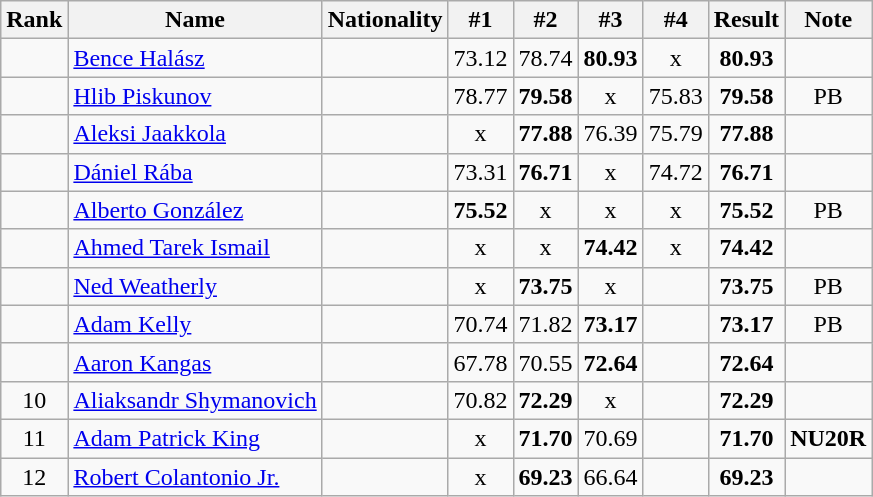<table class="wikitable sortable" style="text-align:center">
<tr>
<th>Rank</th>
<th>Name</th>
<th>Nationality</th>
<th>#1</th>
<th>#2</th>
<th>#3</th>
<th>#4</th>
<th>Result</th>
<th>Note</th>
</tr>
<tr>
<td></td>
<td align=left><a href='#'>Bence Halász</a></td>
<td align=left></td>
<td>73.12</td>
<td>78.74</td>
<td><strong>80.93</strong></td>
<td>x</td>
<td><strong>80.93</strong></td>
<td></td>
</tr>
<tr>
<td></td>
<td align=left><a href='#'>Hlib Piskunov</a></td>
<td align=left></td>
<td>78.77</td>
<td><strong>79.58</strong></td>
<td>x</td>
<td>75.83</td>
<td><strong>79.58</strong></td>
<td>PB</td>
</tr>
<tr>
<td></td>
<td align=left><a href='#'>Aleksi Jaakkola</a></td>
<td align=left></td>
<td>x</td>
<td><strong>77.88</strong></td>
<td>76.39</td>
<td>75.79</td>
<td><strong>77.88</strong></td>
<td></td>
</tr>
<tr>
<td></td>
<td align=left><a href='#'>Dániel Rába</a></td>
<td align=left></td>
<td>73.31</td>
<td><strong>76.71</strong></td>
<td>x</td>
<td>74.72</td>
<td><strong>76.71</strong></td>
<td></td>
</tr>
<tr>
<td></td>
<td align=left><a href='#'>Alberto González</a></td>
<td align=left></td>
<td><strong>75.52</strong></td>
<td>x</td>
<td>x</td>
<td>x</td>
<td><strong>75.52</strong></td>
<td>PB</td>
</tr>
<tr>
<td></td>
<td align=left><a href='#'>Ahmed Tarek Ismail</a></td>
<td align=left></td>
<td>x</td>
<td>x</td>
<td><strong>74.42</strong></td>
<td>x</td>
<td><strong>74.42</strong></td>
<td></td>
</tr>
<tr>
<td></td>
<td align=left><a href='#'>Ned Weatherly</a></td>
<td align=left></td>
<td>x</td>
<td><strong>73.75</strong></td>
<td>x</td>
<td></td>
<td><strong>73.75</strong></td>
<td>PB</td>
</tr>
<tr>
<td></td>
<td align=left><a href='#'>Adam Kelly</a></td>
<td align=left></td>
<td>70.74</td>
<td>71.82</td>
<td><strong>73.17</strong></td>
<td></td>
<td><strong>73.17</strong></td>
<td>PB</td>
</tr>
<tr>
<td></td>
<td align=left><a href='#'>Aaron Kangas</a></td>
<td align=left></td>
<td>67.78</td>
<td>70.55</td>
<td><strong>72.64</strong></td>
<td></td>
<td><strong>72.64</strong></td>
<td></td>
</tr>
<tr>
<td>10</td>
<td align=left><a href='#'>Aliaksandr Shymanovich</a></td>
<td align=left></td>
<td>70.82</td>
<td><strong>72.29</strong></td>
<td>x</td>
<td></td>
<td><strong>72.29</strong></td>
<td></td>
</tr>
<tr>
<td>11</td>
<td align=left><a href='#'>Adam Patrick King</a></td>
<td align=left></td>
<td>x</td>
<td><strong>71.70</strong></td>
<td>70.69</td>
<td></td>
<td><strong>71.70</strong></td>
<td><strong>NU20R</strong></td>
</tr>
<tr>
<td>12</td>
<td align=left><a href='#'>Robert Colantonio Jr.</a></td>
<td align=left></td>
<td>x</td>
<td><strong>69.23</strong></td>
<td>66.64</td>
<td></td>
<td><strong>69.23</strong></td>
<td></td>
</tr>
</table>
